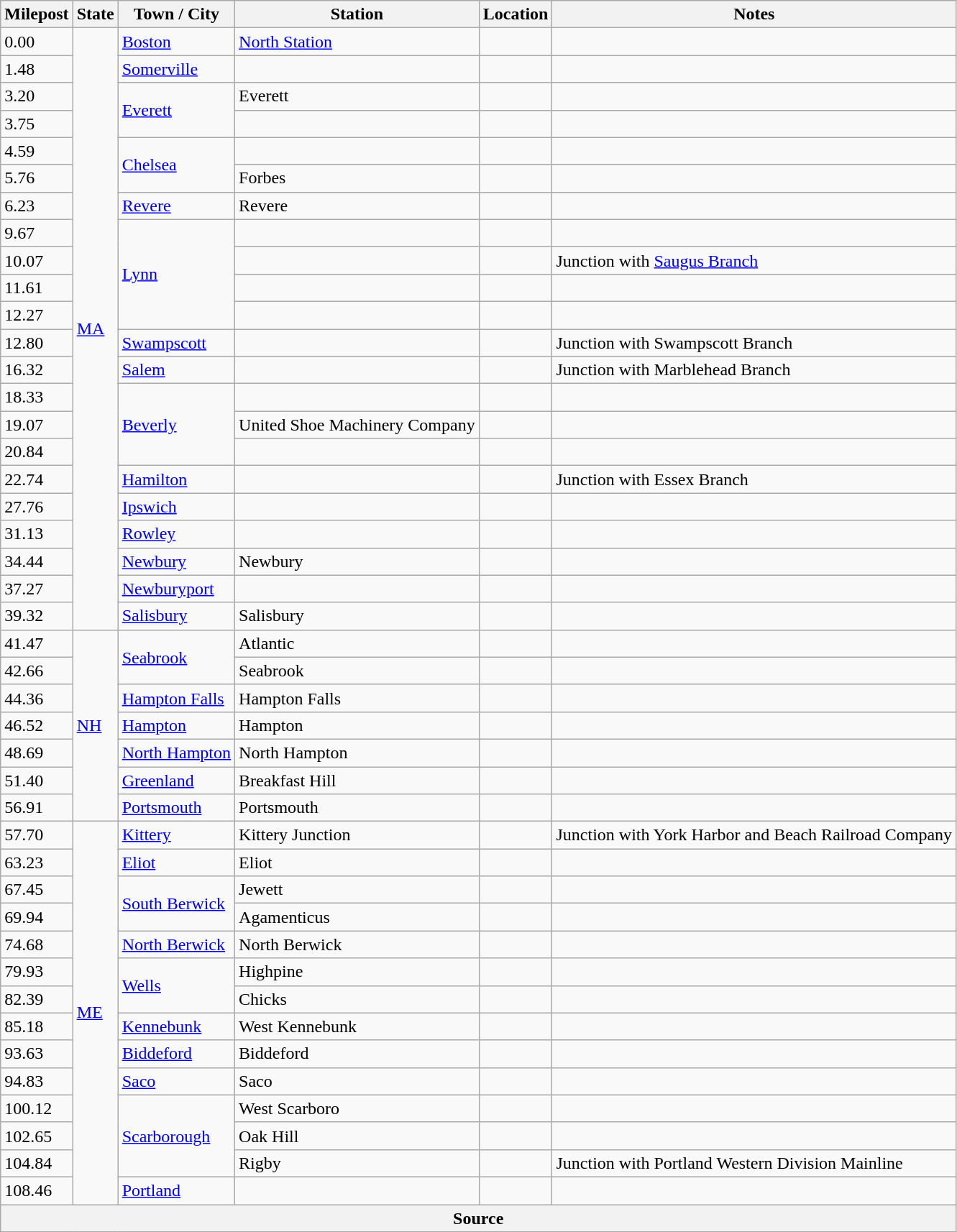<table class="wikitable mw-collapsible">
<tr>
<th>Milepost</th>
<th>State</th>
<th>Town / City</th>
<th>Station</th>
<th>Location</th>
<th>Notes</th>
</tr>
<tr>
<td>0.00</td>
<td rowspan="22"><a href='#'>MA</a></td>
<td><a href='#'>Boston</a></td>
<td><a href='#'>North Station</a></td>
<td></td>
<td></td>
</tr>
<tr>
<td>1.48</td>
<td><a href='#'>Somerville</a></td>
<td></td>
<td></td>
<td></td>
</tr>
<tr>
<td>3.20</td>
<td rowspan="2"><a href='#'>Everett</a></td>
<td>Everett</td>
<td></td>
<td></td>
</tr>
<tr>
<td>3.75</td>
<td></td>
<td></td>
<td></td>
</tr>
<tr>
<td>4.59</td>
<td rowspan="2"><a href='#'>Chelsea</a></td>
<td></td>
<td></td>
<td></td>
</tr>
<tr>
<td>5.76</td>
<td>Forbes</td>
<td></td>
<td></td>
</tr>
<tr>
<td>6.23</td>
<td><a href='#'>Revere</a></td>
<td>Revere</td>
<td></td>
<td></td>
</tr>
<tr>
<td>9.67</td>
<td rowspan="4"><a href='#'>Lynn</a></td>
<td></td>
<td></td>
<td></td>
</tr>
<tr>
<td>10.07</td>
<td></td>
<td></td>
<td>Junction with <a href='#'>Saugus Branch</a></td>
</tr>
<tr>
<td>11.61</td>
<td></td>
<td></td>
<td></td>
</tr>
<tr>
<td>12.27</td>
<td></td>
<td></td>
<td></td>
</tr>
<tr>
<td>12.80</td>
<td><a href='#'>Swampscott</a></td>
<td></td>
<td></td>
<td>Junction with Swampscott Branch</td>
</tr>
<tr>
<td>16.32</td>
<td><a href='#'>Salem</a></td>
<td></td>
<td></td>
<td>Junction with Marblehead Branch</td>
</tr>
<tr>
<td>18.33</td>
<td rowspan="3"><a href='#'>Beverly</a></td>
<td></td>
<td></td>
<td></td>
</tr>
<tr>
<td>19.07</td>
<td>United Shoe Machinery Company</td>
<td></td>
<td></td>
</tr>
<tr>
<td>20.84</td>
<td></td>
<td></td>
<td></td>
</tr>
<tr>
<td>22.74</td>
<td><a href='#'>Hamilton</a></td>
<td></td>
<td></td>
<td>Junction with Essex Branch</td>
</tr>
<tr>
<td>27.76</td>
<td><a href='#'>Ipswich</a></td>
<td></td>
<td></td>
<td></td>
</tr>
<tr>
<td>31.13</td>
<td><a href='#'>Rowley</a></td>
<td></td>
<td></td>
<td></td>
</tr>
<tr>
<td>34.44</td>
<td><a href='#'>Newbury</a></td>
<td>Newbury</td>
<td></td>
<td></td>
</tr>
<tr>
<td>37.27</td>
<td><a href='#'>Newburyport</a></td>
<td></td>
<td></td>
<td></td>
</tr>
<tr>
<td>39.32</td>
<td><a href='#'>Salisbury</a></td>
<td>Salisbury</td>
<td></td>
<td></td>
</tr>
<tr>
<td>41.47</td>
<td rowspan="7"><a href='#'>NH</a></td>
<td rowspan="2"><a href='#'>Seabrook</a></td>
<td>Atlantic</td>
<td></td>
<td></td>
</tr>
<tr>
<td>42.66</td>
<td>Seabrook</td>
<td></td>
<td></td>
</tr>
<tr>
<td>44.36</td>
<td><a href='#'>Hampton Falls</a></td>
<td>Hampton Falls</td>
<td></td>
<td></td>
</tr>
<tr>
<td>46.52</td>
<td><a href='#'>Hampton</a></td>
<td>Hampton</td>
<td></td>
<td></td>
</tr>
<tr>
<td>48.69</td>
<td><a href='#'>North Hampton</a></td>
<td>North Hampton</td>
<td></td>
<td></td>
</tr>
<tr>
<td>51.40</td>
<td><a href='#'>Greenland</a></td>
<td>Breakfast Hill</td>
<td></td>
<td></td>
</tr>
<tr>
<td>56.91</td>
<td><a href='#'>Portsmouth</a></td>
<td>Portsmouth</td>
<td></td>
<td></td>
</tr>
<tr>
<td>57.70</td>
<td rowspan="14"><a href='#'>ME</a></td>
<td><a href='#'>Kittery</a></td>
<td>Kittery Junction</td>
<td></td>
<td>Junction with York Harbor and Beach Railroad Company</td>
</tr>
<tr>
<td>63.23</td>
<td><a href='#'>Eliot</a></td>
<td>Eliot</td>
<td></td>
<td></td>
</tr>
<tr>
<td>67.45</td>
<td rowspan="2"><a href='#'>South Berwick</a></td>
<td>Jewett</td>
<td></td>
<td></td>
</tr>
<tr>
<td>69.94</td>
<td>Agamenticus</td>
<td></td>
<td></td>
</tr>
<tr>
<td>74.68</td>
<td><a href='#'>North Berwick</a></td>
<td>North Berwick</td>
<td></td>
<td></td>
</tr>
<tr>
<td>79.93</td>
<td rowspan="2"><a href='#'>Wells</a></td>
<td>Highpine</td>
<td></td>
<td></td>
</tr>
<tr>
<td>82.39</td>
<td>Chicks</td>
<td></td>
<td></td>
</tr>
<tr>
<td>85.18</td>
<td><a href='#'>Kennebunk</a></td>
<td>West Kennebunk</td>
<td></td>
<td></td>
</tr>
<tr>
<td>93.63</td>
<td><a href='#'>Biddeford</a></td>
<td>Biddeford</td>
<td></td>
<td></td>
</tr>
<tr>
<td>94.83</td>
<td><a href='#'>Saco</a></td>
<td>Saco</td>
<td></td>
<td></td>
</tr>
<tr>
<td>100.12</td>
<td rowspan="3"><a href='#'>Scarborough</a></td>
<td>West Scarboro</td>
<td></td>
<td></td>
</tr>
<tr>
<td>102.65</td>
<td>Oak Hill</td>
<td></td>
<td></td>
</tr>
<tr>
<td>104.84</td>
<td>Rigby</td>
<td></td>
<td>Junction with Portland Western Division Mainline</td>
</tr>
<tr>
<td>108.46</td>
<td><a href='#'>Portland</a></td>
<td></td>
<td></td>
<td></td>
</tr>
<tr>
<th colspan="6">Source</th>
</tr>
</table>
